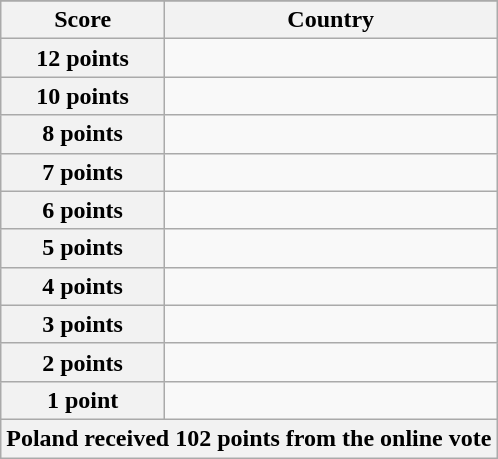<table class="wikitable">
<tr>
</tr>
<tr>
<th scope="col" width="33%">Score</th>
<th scope="col">Country</th>
</tr>
<tr>
<th scope="row">12 points</th>
<td></td>
</tr>
<tr>
<th scope="row">10 points</th>
<td></td>
</tr>
<tr>
<th scope="row">8 points</th>
<td></td>
</tr>
<tr>
<th scope="row">7 points</th>
<td></td>
</tr>
<tr>
<th scope="row">6 points</th>
<td></td>
</tr>
<tr>
<th scope="row">5 points</th>
<td></td>
</tr>
<tr>
<th scope="row">4 points</th>
<td></td>
</tr>
<tr>
<th scope="row">3 points</th>
<td></td>
</tr>
<tr>
<th scope="row">2 points</th>
<td></td>
</tr>
<tr>
<th scope="row">1 point</th>
<td></td>
</tr>
<tr>
<th colspan="2">Poland received 102 points from the online vote</th>
</tr>
</table>
